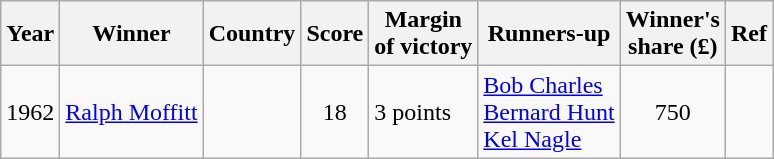<table class="wikitable">
<tr>
<th>Year</th>
<th>Winner</th>
<th>Country</th>
<th>Score</th>
<th>Margin<br>of victory</th>
<th>Runners-up</th>
<th>Winner's<br>share (£)</th>
<th>Ref</th>
</tr>
<tr>
<td>1962</td>
<td><a href='#'>Ralph Moffitt</a></td>
<td></td>
<td align=center>18</td>
<td>3 points</td>
<td> <a href='#'>Bob Charles</a><br> <a href='#'>Bernard Hunt</a><br> <a href='#'>Kel Nagle</a></td>
<td align=center>750</td>
<td></td>
</tr>
</table>
